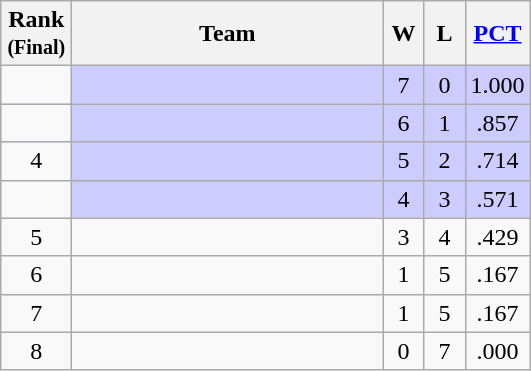<table class="wikitable" style="text-align:center;">
<tr>
<th width=40>Rank<br><small>(Final)</small></th>
<th width=200px>Team</th>
<th width=20px>W</th>
<th width=20px>L</th>
<th width=30px><a href='#'>PCT</a></th>
</tr>
<tr bgcolor="#CCCCFF">
<td bgcolor="#F9F9F9"></td>
<td align=left></td>
<td>7</td>
<td>0</td>
<td>1.000</td>
</tr>
<tr bgcolor="#CCCCFF">
<td bgcolor="#F9F9F9"></td>
<td align=left></td>
<td>6</td>
<td>1</td>
<td>.857</td>
</tr>
<tr bgcolor="#CCCCFF">
<td bgcolor="#F9F9F9">4</td>
<td align=left><strong></strong></td>
<td>5</td>
<td>2</td>
<td>.714</td>
</tr>
<tr bgcolor="#CCCCFF">
<td bgcolor="#F9F9F9"></td>
<td align=left></td>
<td>4</td>
<td>3</td>
<td>.571</td>
</tr>
<tr>
<td>5</td>
<td align=left></td>
<td>3</td>
<td>4</td>
<td>.429</td>
</tr>
<tr>
<td>6</td>
<td align=left></td>
<td>1</td>
<td>5</td>
<td>.167</td>
</tr>
<tr>
<td>7</td>
<td align=left></td>
<td>1</td>
<td>5</td>
<td>.167</td>
</tr>
<tr>
<td>8</td>
<td align=left></td>
<td>0</td>
<td>7</td>
<td>.000</td>
</tr>
</table>
